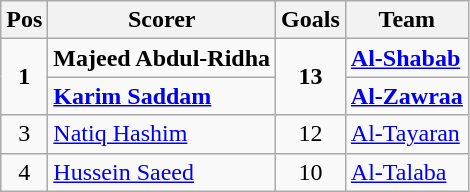<table class="wikitable">
<tr>
<th>Pos</th>
<th>Scorer</th>
<th>Goals</th>
<th>Team</th>
</tr>
<tr>
<td rowspan=2 align=center><strong>1</strong></td>
<td><strong>Majeed Abdul-Ridha</strong></td>
<td rowspan=2 align=center><strong>13</strong></td>
<td><strong><a href='#'>Al-Shabab</a></strong></td>
</tr>
<tr>
<td><strong><a href='#'>Karim Saddam</a></strong></td>
<td><strong><a href='#'>Al-Zawraa</a></strong></td>
</tr>
<tr>
<td align=center>3</td>
<td><a href='#'>Natiq Hashim</a></td>
<td align=center>12</td>
<td><a href='#'>Al-Tayaran</a></td>
</tr>
<tr>
<td align=center>4</td>
<td><a href='#'>Hussein Saeed</a></td>
<td align=center>10</td>
<td><a href='#'>Al-Talaba</a></td>
</tr>
</table>
